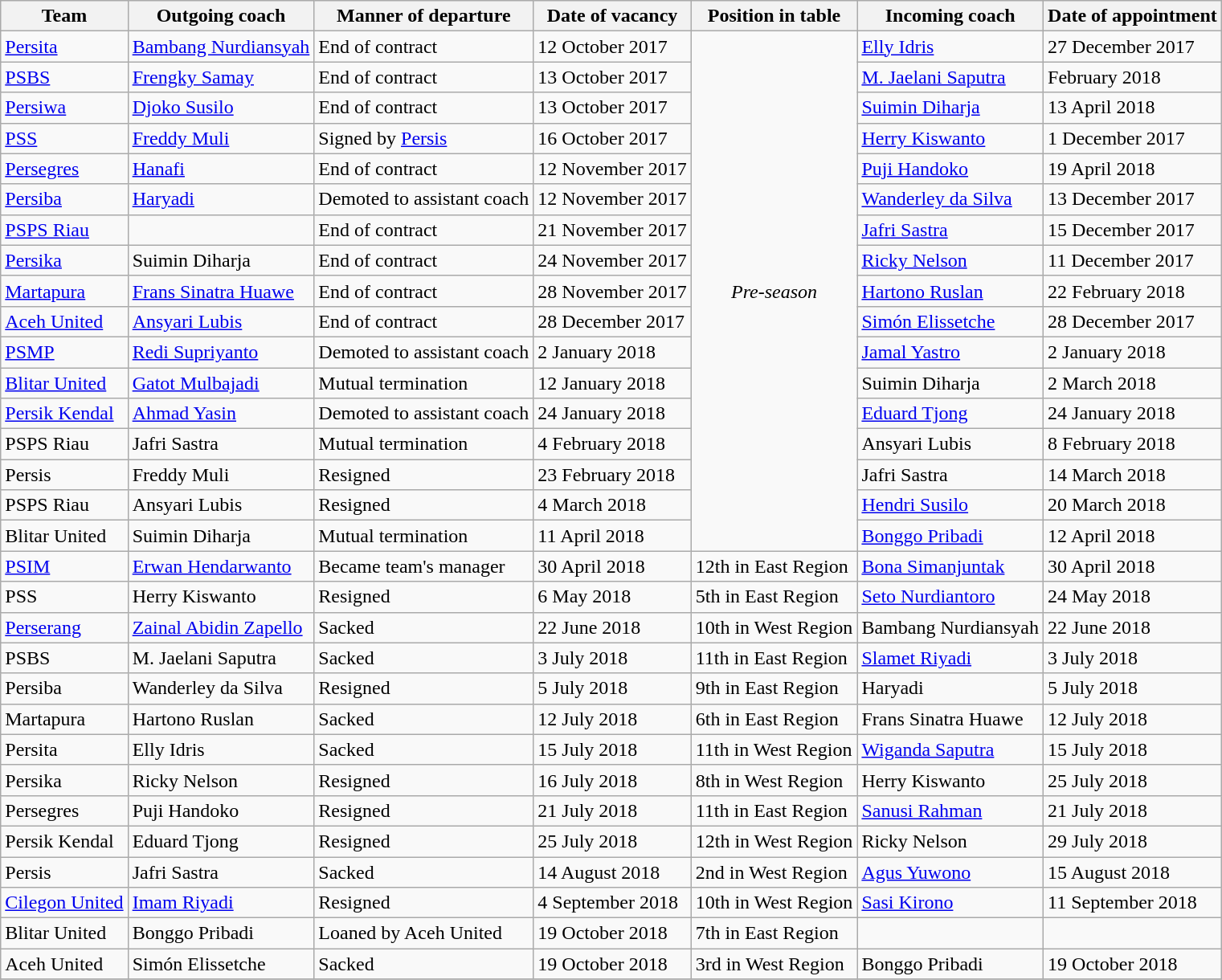<table class="wikitable sortable" style="font-size: 100%;">
<tr>
<th>Team</th>
<th>Outgoing coach</th>
<th>Manner of departure</th>
<th>Date of vacancy</th>
<th>Position in table</th>
<th>Incoming coach</th>
<th>Date of appointment</th>
</tr>
<tr>
<td><a href='#'>Persita</a></td>
<td> <a href='#'>Bambang Nurdiansyah</a></td>
<td>End of contract</td>
<td>12 October 2017</td>
<td rowspan=17 align=center><em>Pre-season</em></td>
<td> <a href='#'>Elly Idris</a></td>
<td>27 December 2017</td>
</tr>
<tr>
<td><a href='#'>PSBS</a></td>
<td> <a href='#'>Frengky Samay</a></td>
<td>End of contract</td>
<td>13 October 2017</td>
<td> <a href='#'>M. Jaelani Saputra</a></td>
<td>February 2018</td>
</tr>
<tr>
<td><a href='#'>Persiwa</a></td>
<td> <a href='#'>Djoko Susilo</a></td>
<td>End of contract</td>
<td>13 October 2017</td>
<td> <a href='#'>Suimin Diharja</a></td>
<td>13 April 2018</td>
</tr>
<tr>
<td><a href='#'>PSS</a></td>
<td> <a href='#'>Freddy Muli</a></td>
<td>Signed by <a href='#'>Persis</a></td>
<td>16 October 2017</td>
<td> <a href='#'>Herry Kiswanto</a></td>
<td>1 December 2017</td>
</tr>
<tr>
<td><a href='#'>Persegres</a></td>
<td> <a href='#'>Hanafi</a></td>
<td>End of contract</td>
<td>12 November 2017</td>
<td> <a href='#'>Puji Handoko</a></td>
<td>19 April 2018</td>
</tr>
<tr>
<td><a href='#'>Persiba</a></td>
<td> <a href='#'>Haryadi</a></td>
<td>Demoted to assistant coach</td>
<td>12 November 2017</td>
<td> <a href='#'>Wanderley da Silva</a></td>
<td>13 December 2017</td>
</tr>
<tr>
<td><a href='#'>PSPS Riau</a></td>
<td></td>
<td>End of contract</td>
<td>21 November 2017</td>
<td> <a href='#'>Jafri Sastra</a></td>
<td>15 December 2017</td>
</tr>
<tr>
<td><a href='#'>Persika</a></td>
<td> Suimin Diharja</td>
<td>End of contract</td>
<td>24 November 2017</td>
<td> <a href='#'>Ricky Nelson</a></td>
<td>11 December 2017</td>
</tr>
<tr>
<td><a href='#'>Martapura</a></td>
<td> <a href='#'>Frans Sinatra Huawe</a></td>
<td>End of contract</td>
<td>28 November 2017</td>
<td> <a href='#'>Hartono Ruslan</a></td>
<td>22 February 2018</td>
</tr>
<tr>
<td><a href='#'>Aceh United</a></td>
<td> <a href='#'>Ansyari Lubis</a></td>
<td>End of contract</td>
<td>28 December 2017</td>
<td> <a href='#'>Simón Elissetche</a></td>
<td>28 December 2017</td>
</tr>
<tr>
<td><a href='#'>PSMP</a></td>
<td> <a href='#'>Redi Supriyanto</a></td>
<td>Demoted to assistant coach</td>
<td>2 January 2018</td>
<td> <a href='#'>Jamal Yastro</a></td>
<td>2 January 2018</td>
</tr>
<tr>
<td><a href='#'>Blitar United</a></td>
<td> <a href='#'>Gatot Mulbajadi</a></td>
<td>Mutual termination</td>
<td>12 January 2018</td>
<td> Suimin Diharja</td>
<td>2 March 2018</td>
</tr>
<tr>
<td><a href='#'>Persik Kendal</a></td>
<td> <a href='#'>Ahmad Yasin</a></td>
<td>Demoted to assistant coach</td>
<td>24 January 2018</td>
<td> <a href='#'>Eduard Tjong</a></td>
<td>24 January 2018</td>
</tr>
<tr>
<td>PSPS Riau</td>
<td> Jafri Sastra</td>
<td>Mutual termination</td>
<td>4 February 2018</td>
<td> Ansyari Lubis</td>
<td>8 February 2018</td>
</tr>
<tr>
<td>Persis</td>
<td> Freddy Muli</td>
<td>Resigned</td>
<td>23 February 2018</td>
<td> Jafri Sastra</td>
<td>14 March 2018</td>
</tr>
<tr>
<td>PSPS Riau</td>
<td> Ansyari Lubis</td>
<td>Resigned</td>
<td>4 March 2018</td>
<td> <a href='#'>Hendri Susilo</a></td>
<td>20 March 2018</td>
</tr>
<tr>
<td>Blitar United</td>
<td> Suimin Diharja</td>
<td>Mutual termination</td>
<td>11 April 2018</td>
<td> <a href='#'>Bonggo Pribadi</a></td>
<td>12 April 2018</td>
</tr>
<tr>
<td><a href='#'>PSIM</a></td>
<td> <a href='#'>Erwan Hendarwanto</a></td>
<td>Became team's manager</td>
<td>30 April 2018</td>
<td>12th in East Region</td>
<td> <a href='#'>Bona Simanjuntak</a></td>
<td>30 April 2018</td>
</tr>
<tr>
<td>PSS</td>
<td> Herry Kiswanto</td>
<td>Resigned</td>
<td>6 May 2018</td>
<td>5th in East Region</td>
<td> <a href='#'>Seto Nurdiantoro</a></td>
<td>24 May 2018</td>
</tr>
<tr>
<td><a href='#'>Perserang</a></td>
<td> <a href='#'>Zainal Abidin Zapello</a></td>
<td>Sacked</td>
<td>22 June 2018</td>
<td>10th in West Region</td>
<td> Bambang Nurdiansyah</td>
<td>22 June 2018</td>
</tr>
<tr>
<td>PSBS</td>
<td> M. Jaelani Saputra</td>
<td>Sacked</td>
<td>3 July 2018</td>
<td>11th in East Region</td>
<td> <a href='#'>Slamet Riyadi</a></td>
<td>3 July 2018</td>
</tr>
<tr>
<td>Persiba</td>
<td> Wanderley da Silva</td>
<td>Resigned</td>
<td>5 July 2018</td>
<td>9th in East Region</td>
<td> Haryadi</td>
<td>5 July 2018</td>
</tr>
<tr>
<td>Martapura</td>
<td> Hartono Ruslan</td>
<td>Sacked</td>
<td>12 July 2018</td>
<td>6th in East Region</td>
<td> Frans Sinatra Huawe</td>
<td>12 July 2018</td>
</tr>
<tr>
<td>Persita</td>
<td> Elly Idris</td>
<td>Sacked</td>
<td>15 July 2018</td>
<td>11th in West Region</td>
<td> <a href='#'>Wiganda Saputra</a></td>
<td>15 July 2018</td>
</tr>
<tr>
<td>Persika</td>
<td> Ricky Nelson</td>
<td>Resigned</td>
<td>16 July 2018</td>
<td>8th in West Region</td>
<td> Herry Kiswanto</td>
<td>25 July 2018</td>
</tr>
<tr>
<td>Persegres</td>
<td> Puji Handoko</td>
<td>Resigned</td>
<td>21 July 2018</td>
<td>11th in East Region</td>
<td> <a href='#'>Sanusi Rahman</a></td>
<td>21 July 2018</td>
</tr>
<tr>
<td>Persik Kendal</td>
<td> Eduard Tjong</td>
<td>Resigned</td>
<td>25 July 2018</td>
<td>12th in West Region</td>
<td> Ricky Nelson</td>
<td>29 July 2018</td>
</tr>
<tr>
<td>Persis</td>
<td> Jafri Sastra</td>
<td>Sacked</td>
<td>14 August 2018</td>
<td>2nd in West Region</td>
<td> <a href='#'>Agus Yuwono</a></td>
<td>15 August 2018</td>
</tr>
<tr>
<td><a href='#'>Cilegon United</a></td>
<td> <a href='#'>Imam Riyadi</a></td>
<td>Resigned</td>
<td>4 September 2018</td>
<td>10th in West Region</td>
<td> <a href='#'>Sasi Kirono</a></td>
<td>11 September 2018</td>
</tr>
<tr>
<td>Blitar United</td>
<td> Bonggo Pribadi</td>
<td>Loaned by Aceh United</td>
<td>19 October 2018</td>
<td>7th in East Region</td>
<td></td>
<td></td>
</tr>
<tr>
<td>Aceh United</td>
<td> Simón Elissetche</td>
<td>Sacked</td>
<td>19 October 2018</td>
<td>3rd in West Region</td>
<td> Bonggo Pribadi</td>
<td>19 October 2018</td>
</tr>
<tr>
</tr>
</table>
